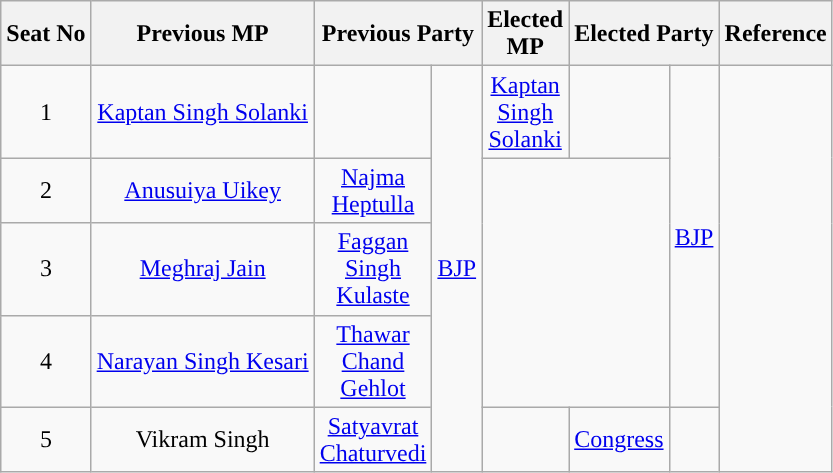<table class="wikitable">
<tr>
<th>Seat No</th>
<th>Previous MP</th>
<th colspan=2>Previous Party</th>
<th>Elected MP</th>
<th colspan=2>Elected Party</th>
<th>Reference</th>
</tr>
<tr style="text-align:center;">
<td>1</td>
<td><a href='#'>Kaptan Singh Solanki</a></td>
<td width="1px"></td>
<td rowspan=5><a href='#'>BJP</a></td>
<td><a href='#'>Kaptan Singh Solanki</a></td>
<td width="1px"></td>
<td rowspan=4><a href='#'>BJP</a></td>
<td rowspan=5></td>
</tr>
<tr style="text-align:center;">
<td>2</td>
<td><a href='#'>Anusuiya Uikey</a></td>
<td><a href='#'>Najma Heptulla</a></td>
</tr>
<tr style="text-align:center;">
<td>3</td>
<td><a href='#'>Meghraj Jain</a></td>
<td><a href='#'>Faggan Singh Kulaste</a></td>
</tr>
<tr style="text-align:center;">
<td>4</td>
<td><a href='#'>Narayan Singh Kesari</a></td>
<td><a href='#'>Thawar Chand Gehlot</a></td>
</tr>
<tr style="text-align:center;">
<td>5</td>
<td>Vikram Singh</td>
<td><a href='#'>Satyavrat Chaturvedi</a></td>
<td width="1px"></td>
<td><a href='#'>Congress</a></td>
</tr>
</table>
